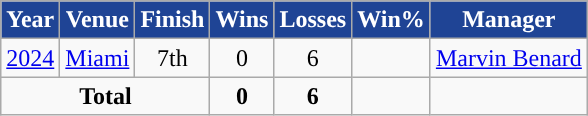<table class="wikitable sortable plainrowheaders" style="text-align:center;">
<tr>
<th scope="col" style="background-color:#1F4495; color:#FFFFFF;">Year</th>
<th scope="col" style="background-color:#1F4495; color:#FFFFFF;">Venue</th>
<th scope="col" style="background-color:#1F4495; color:#FFFFFF;">Finish</th>
<th scope="col" style="background-color:#1F4495; color:#FFFFFF;">Wins</th>
<th scope="col" style="background-color:#1F4495; color:#FFFFFF;">Losses</th>
<th scope="col" style="background-color:#1F4495; color:#FFFFFF;">Win%</th>
<th scope="col" style="background-color:#1F4495; color:#FFFFFF;">Manager</th>
</tr>
<tr>
<td><a href='#'>2024</a></td>
<td align=left> <a href='#'>Miami</a></td>
<td>7th</td>
<td>0</td>
<td>6</td>
<td></td>
<td align=left> <a href='#'>Marvin Benard</a></td>
</tr>
<tr style="text-align:center; ">
<td colspan="3"><strong>Total</strong></td>
<td><strong>0</strong></td>
<td><strong>6</strong></td>
<td><strong></strong></td>
<td></td>
</tr>
</table>
